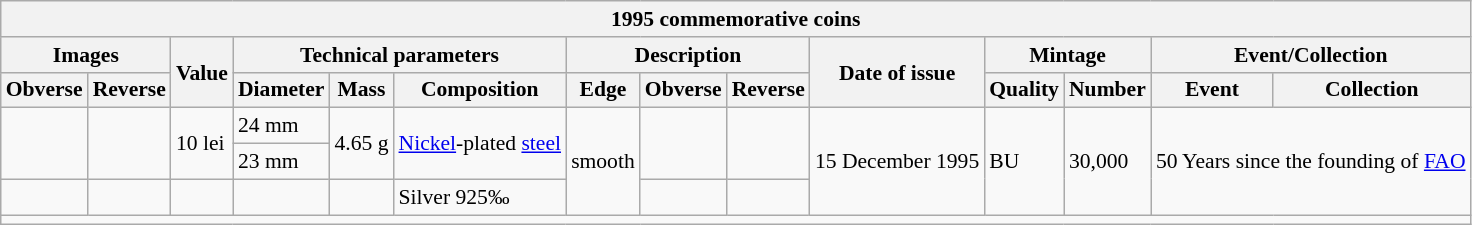<table class="wikitable" style="font-size: 90%">
<tr>
<th colspan="14">1995 commemorative coins</th>
</tr>
<tr>
<th colspan=2>Images</th>
<th rowspan=2>Value</th>
<th colspan=3>Technical parameters</th>
<th colspan=3>Description</th>
<th rowspan=2>Date of issue</th>
<th colspan=2>Mintage</th>
<th colspan=2>Event/Collection</th>
</tr>
<tr>
<th>Obverse</th>
<th>Reverse</th>
<th>Diameter</th>
<th>Mass</th>
<th>Composition</th>
<th>Edge</th>
<th>Obverse</th>
<th>Reverse</th>
<th>Quality</th>
<th>Number</th>
<th>Event</th>
<th>Collection</th>
</tr>
<tr>
<td rowspan=2></td>
<td rowspan=2></td>
<td rowspan=2>10 lei</td>
<td>24 mm</td>
<td rowspan=2>4.65 g</td>
<td rowspan=2><a href='#'>Nickel</a>-plated <a href='#'>steel</a></td>
<td rowspan="3">smooth</td>
<td rowspan=2></td>
<td rowspan=2></td>
<td rowspan=3>15 December 1995</td>
<td rowspan=3>BU</td>
<td rowspan="3">30,000</td>
<td rowspan=3 colspan=2>50 Years since the founding of <a href='#'>FAO</a></td>
</tr>
<tr>
<td>23 mm</td>
</tr>
<tr>
<td></td>
<td></td>
<td></td>
<td></td>
<td></td>
<td>Silver 925‰</td>
<td></td>
<td></td>
</tr>
<tr>
<td colspan="14"></td>
</tr>
</table>
